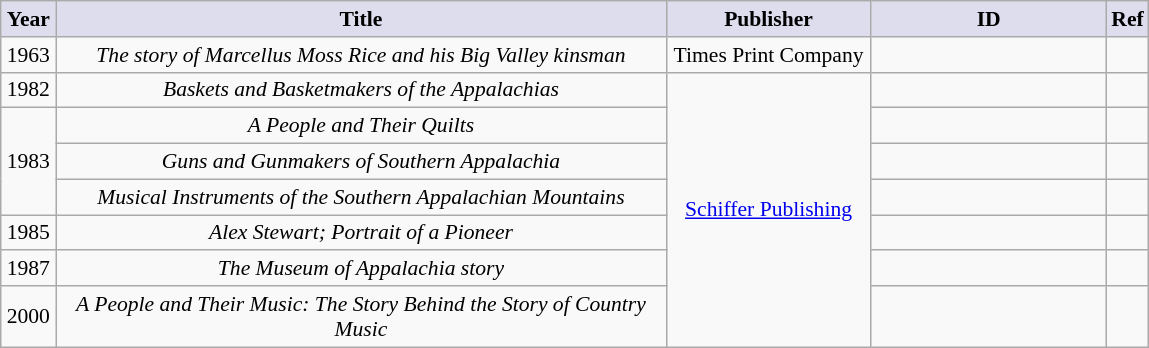<table class="wikitable" style="font-size:90%; text-align:center; margin: 6px;">
<tr>
<th style="background:#dde; width:30px;">Year</th>
<th style="background:#dde; width:400px;">Title</th>
<th style="background:#dde; width:130px;">Publisher</th>
<th style="background:#dde; width:150px;">ID</th>
<th style="background:#dde; width:10px;">Ref</th>
</tr>
<tr>
<td>1963</td>
<td><em>The story of Marcellus Moss Rice and his Big Valley kinsman</em></td>
<td>Times Print Company</td>
<td></td>
<td></td>
</tr>
<tr>
<td>1982</td>
<td><em>Baskets and Basketmakers of the Appalachias</em></td>
<td rowspan="7"><a href='#'>Schiffer Publishing</a></td>
<td></td>
<td></td>
</tr>
<tr>
<td rowspan="3">1983</td>
<td><em>A People and Their Quilts</em></td>
<td></td>
<td></td>
</tr>
<tr>
<td><em>Guns and Gunmakers of Southern Appalachia</em></td>
<td></td>
<td></td>
</tr>
<tr>
<td><em>Musical Instruments of the Southern Appalachian Mountains</em></td>
<td></td>
<td></td>
</tr>
<tr>
<td>1985</td>
<td><em>Alex Stewart; Portrait of a Pioneer</em></td>
<td></td>
<td></td>
</tr>
<tr>
<td>1987</td>
<td><em>The Museum of Appalachia story</em></td>
<td></td>
<td></td>
</tr>
<tr>
<td>2000</td>
<td><em>A People and Their Music: The Story Behind the Story of Country Music</em></td>
<td></td>
<td></td>
</tr>
</table>
